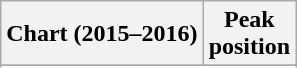<table class="wikitable sortable plainrowheaders" style="text-align:center;">
<tr>
<th scope="col">Chart (2015–2016)</th>
<th scope="col">Peak<br>position</th>
</tr>
<tr>
</tr>
<tr>
</tr>
<tr>
</tr>
<tr>
</tr>
<tr>
</tr>
</table>
